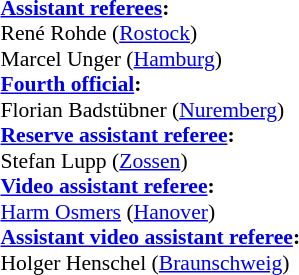<table style="width:100%; font-size:90%;">
<tr>
<td style="width:40%; vertical-align:top;"><br><strong><a href='#'>Assistant referees</a>:</strong>
<br>René Rohde (<a href='#'>Rostock</a>)
<br>Marcel Unger (<a href='#'>Hamburg</a>)
<br><strong><a href='#'>Fourth official</a>:</strong>
<br>Florian Badstübner (<a href='#'>Nuremberg</a>)
<br><strong><a href='#'>Reserve assistant referee</a>:</strong>
<br>Stefan Lupp (<a href='#'>Zossen</a>)
<br><strong><a href='#'>Video assistant referee</a>:</strong>
<br><a href='#'>Harm Osmers</a> (<a href='#'>Hanover</a>)
<br><strong><a href='#'>Assistant video assistant referee</a>:</strong>
<br>Holger Henschel (<a href='#'>Braunschweig</a>)</td>
<td style="width:60%; vertical-align:top;"><br></td>
</tr>
</table>
